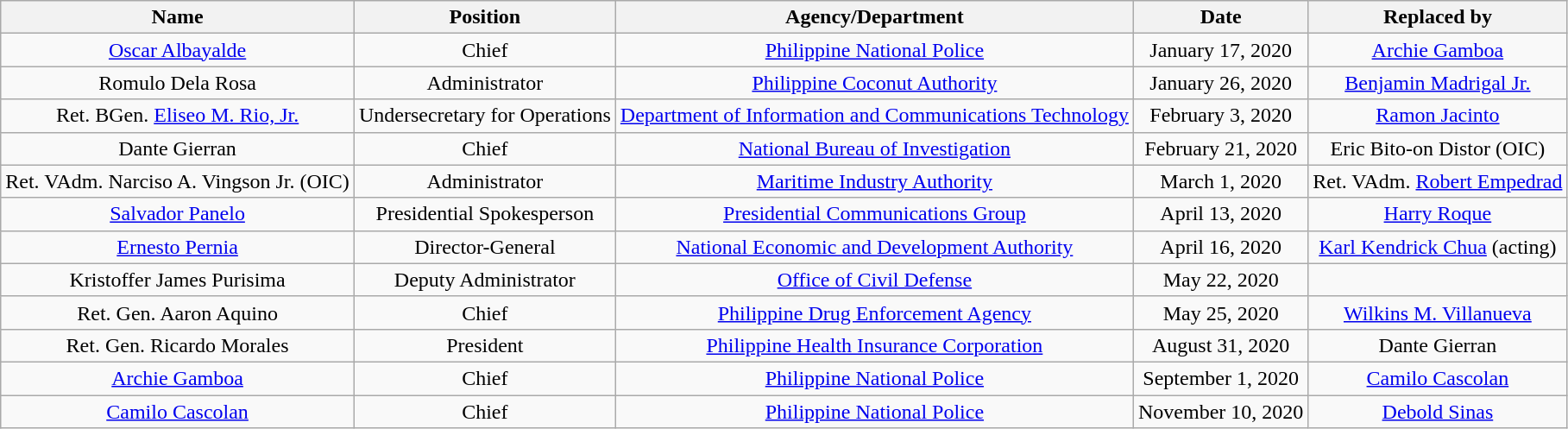<table class="wikitable sortable" style="text-align:center;">
<tr>
<th scope="col">Name</th>
<th scope="col">Position</th>
<th scope="col">Agency/Department</th>
<th scope="col">Date</th>
<th scope="col">Replaced by</th>
</tr>
<tr>
<td><a href='#'>Oscar Albayalde</a></td>
<td>Chief</td>
<td><a href='#'>Philippine National Police</a></td>
<td>January 17, 2020</td>
<td><a href='#'>Archie Gamboa</a></td>
</tr>
<tr>
<td>Romulo Dela Rosa</td>
<td>Administrator</td>
<td><a href='#'>Philippine Coconut Authority</a></td>
<td>January 26, 2020</td>
<td><a href='#'>Benjamin Madrigal Jr.</a></td>
</tr>
<tr>
<td>Ret. BGen. <a href='#'>Eliseo M. Rio, Jr.</a></td>
<td>Undersecretary for Operations</td>
<td><a href='#'>Department of Information and Communications Technology</a></td>
<td>February 3, 2020</td>
<td><a href='#'>Ramon Jacinto</a></td>
</tr>
<tr>
<td>Dante Gierran</td>
<td>Chief</td>
<td><a href='#'>National Bureau of Investigation</a></td>
<td>February 21, 2020</td>
<td>Eric Bito-on Distor (OIC)</td>
</tr>
<tr>
<td>Ret. VAdm. Narciso A. Vingson Jr. (OIC)</td>
<td>Administrator</td>
<td><a href='#'>Maritime Industry Authority</a></td>
<td>March 1, 2020</td>
<td>Ret. VAdm. <a href='#'>Robert Empedrad</a></td>
</tr>
<tr>
<td><a href='#'>Salvador Panelo</a></td>
<td>Presidential Spokesperson</td>
<td><a href='#'>Presidential Communications Group</a></td>
<td>April 13, 2020</td>
<td><a href='#'>Harry Roque</a></td>
</tr>
<tr>
<td><a href='#'>Ernesto Pernia</a></td>
<td>Director-General</td>
<td><a href='#'>National Economic and Development Authority</a></td>
<td>April 16, 2020</td>
<td><a href='#'>Karl Kendrick Chua</a> (acting)</td>
</tr>
<tr>
<td>Kristoffer James Purisima</td>
<td>Deputy Administrator</td>
<td><a href='#'>Office of Civil Defense</a></td>
<td>May 22, 2020</td>
<td></td>
</tr>
<tr>
<td>Ret. Gen. Aaron Aquino</td>
<td>Chief</td>
<td><a href='#'>Philippine Drug Enforcement Agency</a></td>
<td>May 25, 2020</td>
<td><a href='#'>Wilkins M. Villanueva</a></td>
</tr>
<tr>
<td>Ret. Gen. Ricardo Morales</td>
<td>President</td>
<td><a href='#'>Philippine Health Insurance Corporation</a></td>
<td>August 31, 2020</td>
<td>Dante Gierran</td>
</tr>
<tr>
<td><a href='#'>Archie Gamboa</a></td>
<td>Chief</td>
<td><a href='#'>Philippine National Police</a></td>
<td>September 1, 2020</td>
<td><a href='#'>Camilo Cascolan</a></td>
</tr>
<tr>
<td><a href='#'>Camilo Cascolan</a></td>
<td>Chief</td>
<td><a href='#'>Philippine National Police</a></td>
<td>November 10, 2020</td>
<td><a href='#'>Debold Sinas</a></td>
</tr>
</table>
